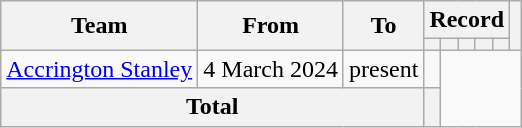<table class=wikitable style="text-align: center">
<tr>
<th rowspan=2>Team</th>
<th rowspan=2>From</th>
<th rowspan=2>To</th>
<th colspan=5>Record</th>
<th rowspan="2"></th>
</tr>
<tr>
<th></th>
<th></th>
<th></th>
<th></th>
<th></th>
</tr>
<tr>
<td align=left><a href='#'>Accrington Stanley</a></td>
<td align=left>4 March 2024</td>
<td align=left>present<br></td>
<td></td>
</tr>
<tr>
<th colspan=3>Total<br></th>
<th></th>
</tr>
</table>
